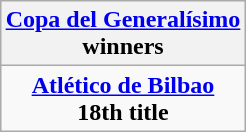<table class="wikitable" style="text-align: center; margin: 0 auto;">
<tr>
<th><a href='#'>Copa del Generalísimo</a><br>winners</th>
</tr>
<tr>
<td><strong><a href='#'>Atlético de Bilbao</a></strong><br><strong>18th title</strong></td>
</tr>
</table>
